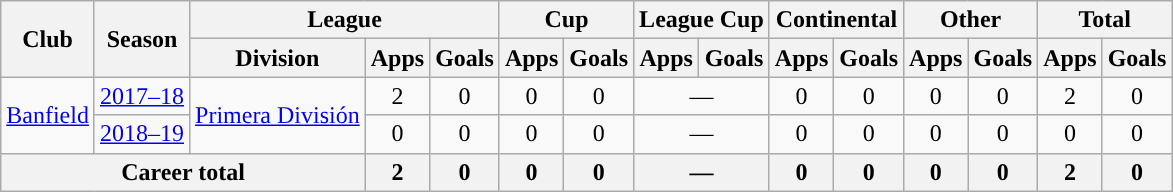<table class="wikitable" style="text-align:center">
<tr>
<th rowspan="2">Club</th>
<th rowspan="2">Season</th>
<th colspan="3">League</th>
<th colspan="2">Cup</th>
<th colspan="2">League Cup</th>
<th colspan="2">Continental</th>
<th colspan="2">Other</th>
<th colspan="2">Total</th>
</tr>
<tr>
<th>Division</th>
<th>Apps</th>
<th>Goals</th>
<th>Apps</th>
<th>Goals</th>
<th>Apps</th>
<th>Goals</th>
<th>Apps</th>
<th>Goals</th>
<th>Apps</th>
<th>Goals</th>
<th>Apps</th>
<th>Goals</th>
</tr>
<tr>
<td rowspan="2"><a href='#'>Banfield</a></td>
<td><a href='#'>2017–18</a></td>
<td rowspan="2"><a href='#'>Primera División</a></td>
<td>2</td>
<td>0</td>
<td>0</td>
<td>0</td>
<td colspan="2">—</td>
<td>0</td>
<td>0</td>
<td>0</td>
<td>0</td>
<td>2</td>
<td>0</td>
</tr>
<tr>
<td><a href='#'>2018–19</a></td>
<td>0</td>
<td>0</td>
<td>0</td>
<td>0</td>
<td colspan="2">—</td>
<td>0</td>
<td>0</td>
<td>0</td>
<td>0</td>
<td>0</td>
<td>0</td>
</tr>
<tr>
<th colspan="3">Career total</th>
<th>2</th>
<th>0</th>
<th>0</th>
<th>0</th>
<th colspan="2">—</th>
<th>0</th>
<th>0</th>
<th>0</th>
<th>0</th>
<th>2</th>
<th>0</th>
</tr>
</table>
